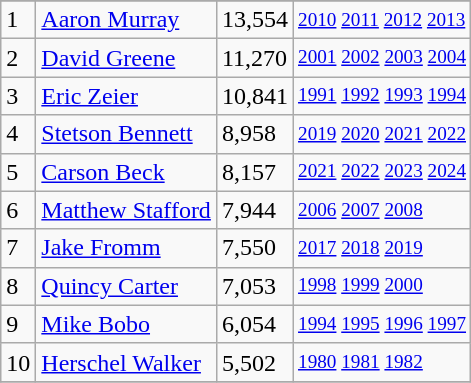<table class="wikitable">
<tr>
</tr>
<tr>
<td>1</td>
<td><a href='#'>Aaron Murray</a></td>
<td><abbr>13,554</abbr></td>
<td style="font-size:80%;"><a href='#'>2010</a> <a href='#'>2011</a> <a href='#'>2012</a> <a href='#'>2013</a></td>
</tr>
<tr>
<td>2</td>
<td><a href='#'>David Greene</a></td>
<td><abbr>11,270</abbr></td>
<td style="font-size:80%;"><a href='#'>2001</a> <a href='#'>2002</a> <a href='#'>2003</a> <a href='#'>2004</a></td>
</tr>
<tr>
<td>3</td>
<td><a href='#'>Eric Zeier</a></td>
<td><abbr>10,841</abbr></td>
<td style="font-size:80%;"><a href='#'>1991</a> <a href='#'>1992</a> <a href='#'>1993</a> <a href='#'>1994</a></td>
</tr>
<tr>
<td>4</td>
<td><a href='#'>Stetson Bennett</a></td>
<td><abbr>8,958</abbr></td>
<td style="font-size:80%;"><a href='#'>2019</a> <a href='#'>2020</a> <a href='#'>2021</a> <a href='#'>2022</a></td>
</tr>
<tr>
<td>5</td>
<td><a href='#'>Carson Beck</a></td>
<td><abbr>8,157</abbr></td>
<td style="font-size:80%;"><a href='#'>2021</a> <a href='#'>2022</a> <a href='#'>2023</a> <a href='#'>2024</a></td>
</tr>
<tr>
<td>6</td>
<td><a href='#'>Matthew Stafford</a></td>
<td><abbr>7,944</abbr></td>
<td style="font-size:80%;"><a href='#'>2006</a> <a href='#'>2007</a> <a href='#'>2008</a></td>
</tr>
<tr>
<td>7</td>
<td><a href='#'>Jake Fromm</a></td>
<td><abbr>7,550</abbr></td>
<td style="font-size:80%;"><a href='#'>2017</a> <a href='#'>2018</a> <a href='#'>2019</a></td>
</tr>
<tr>
<td>8</td>
<td><a href='#'>Quincy Carter</a></td>
<td><abbr>7,053</abbr></td>
<td style="font-size:80%;"><a href='#'>1998</a> <a href='#'>1999</a> <a href='#'>2000</a></td>
</tr>
<tr>
<td>9</td>
<td><a href='#'>Mike Bobo</a></td>
<td><abbr>6,054</abbr></td>
<td style="font-size:80%;"><a href='#'>1994</a> <a href='#'>1995</a> <a href='#'>1996</a> <a href='#'>1997</a></td>
</tr>
<tr>
<td>10</td>
<td><a href='#'>Herschel Walker</a></td>
<td><abbr>5,502</abbr></td>
<td style="font-size:80%;"><a href='#'>1980</a> <a href='#'>1981</a> <a href='#'>1982</a></td>
</tr>
<tr>
</tr>
</table>
